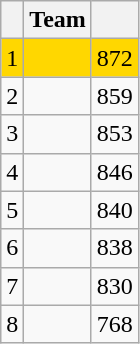<table class="wikitable" style="text-align:center">
<tr>
<th></th>
<th>Team</th>
<th></th>
</tr>
<tr style="background-color:#FFD700">
<td>1</td>
<td style="text-align:left"></td>
<td>872</td>
</tr>
<tr>
<td>2</td>
<td style="text-align:left"></td>
<td>859</td>
</tr>
<tr>
<td>3</td>
<td style="text-align:left"></td>
<td>853</td>
</tr>
<tr>
<td>4</td>
<td style="text-align:left"></td>
<td>846</td>
</tr>
<tr>
<td>5</td>
<td style="text-align:left"></td>
<td>840</td>
</tr>
<tr>
<td>6</td>
<td style="text-align:left"></td>
<td>838</td>
</tr>
<tr>
<td>7</td>
<td style="text-align:left"></td>
<td>830</td>
</tr>
<tr>
<td>8</td>
<td style="text-align:left"></td>
<td>768</td>
</tr>
</table>
